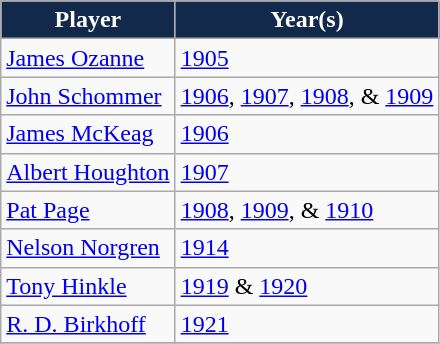<table class="wikitable sortable">
<tr>
<th style="background:#13294B; color: white; text-align:center">Player</th>
<th style="background:#13294B; color: white; text-align:center">Year(s)</th>
</tr>
<tr>
<td><a href='#'>James Ozanne</a></td>
<td><a href='#'>1905</a></td>
</tr>
<tr>
<td><a href='#'>John Schommer</a></td>
<td><a href='#'>1906</a>, <a href='#'>1907</a>, <a href='#'>1908</a>, & <a href='#'>1909</a></td>
</tr>
<tr>
<td><a href='#'>James McKeag</a></td>
<td><a href='#'>1906</a></td>
</tr>
<tr>
<td><a href='#'>Albert Houghton</a></td>
<td><a href='#'>1907</a></td>
</tr>
<tr>
<td><a href='#'>Pat Page</a></td>
<td><a href='#'>1908</a>, <a href='#'>1909</a>, & <a href='#'>1910</a></td>
</tr>
<tr>
<td><a href='#'>Nelson Norgren</a></td>
<td><a href='#'>1914</a></td>
</tr>
<tr>
<td><a href='#'>Tony Hinkle</a></td>
<td><a href='#'>1919</a> & <a href='#'>1920</a></td>
</tr>
<tr>
<td><a href='#'>R. D. Birkhoff</a></td>
<td><a href='#'>1921</a></td>
</tr>
<tr>
</tr>
</table>
